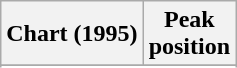<table class="wikitable plainrowheaders" style="text-align:center">
<tr>
<th>Chart (1995)</th>
<th>Peak<br>position</th>
</tr>
<tr>
</tr>
<tr>
</tr>
<tr>
</tr>
</table>
